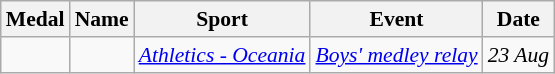<table class="wikitable sortable" style="font-size:90%">
<tr>
<th>Medal</th>
<th>Name</th>
<th>Sport</th>
<th>Event</th>
<th>Date</th>
</tr>
<tr>
<td><em></em></td>
<td><em></em></td>
<td><em><a href='#'>Athletics - Oceania</a></em></td>
<td><em><a href='#'>Boys' medley relay</a></em></td>
<td><em>23 Aug</em></td>
</tr>
</table>
